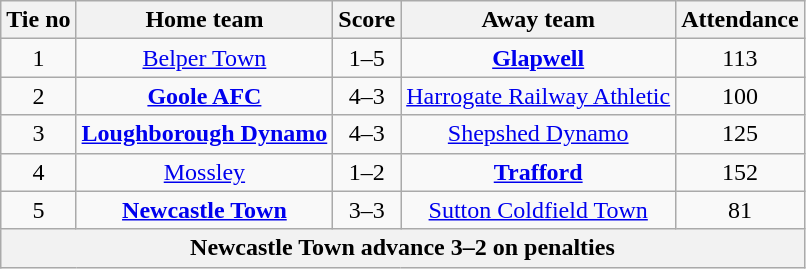<table class="wikitable" style="text-align: center">
<tr>
<th>Tie no</th>
<th>Home team</th>
<th>Score</th>
<th>Away team</th>
<th>Attendance</th>
</tr>
<tr>
<td>1</td>
<td><a href='#'>Belper Town</a></td>
<td>1–5</td>
<td><strong><a href='#'>Glapwell</a></strong></td>
<td>113</td>
</tr>
<tr>
<td>2</td>
<td><strong><a href='#'>Goole AFC</a></strong></td>
<td>4–3</td>
<td><a href='#'>Harrogate Railway Athletic</a></td>
<td>100</td>
</tr>
<tr>
<td>3</td>
<td><strong><a href='#'>Loughborough Dynamo</a></strong></td>
<td>4–3</td>
<td><a href='#'>Shepshed Dynamo</a></td>
<td>125</td>
</tr>
<tr>
<td>4</td>
<td><a href='#'>Mossley</a></td>
<td>1–2</td>
<td><strong><a href='#'>Trafford</a></strong></td>
<td>152</td>
</tr>
<tr>
<td>5</td>
<td><strong><a href='#'>Newcastle Town</a></strong></td>
<td>3–3</td>
<td><a href='#'>Sutton Coldfield Town</a></td>
<td>81</td>
</tr>
<tr>
<th colspan="5">Newcastle Town advance 3–2 on penalties</th>
</tr>
</table>
